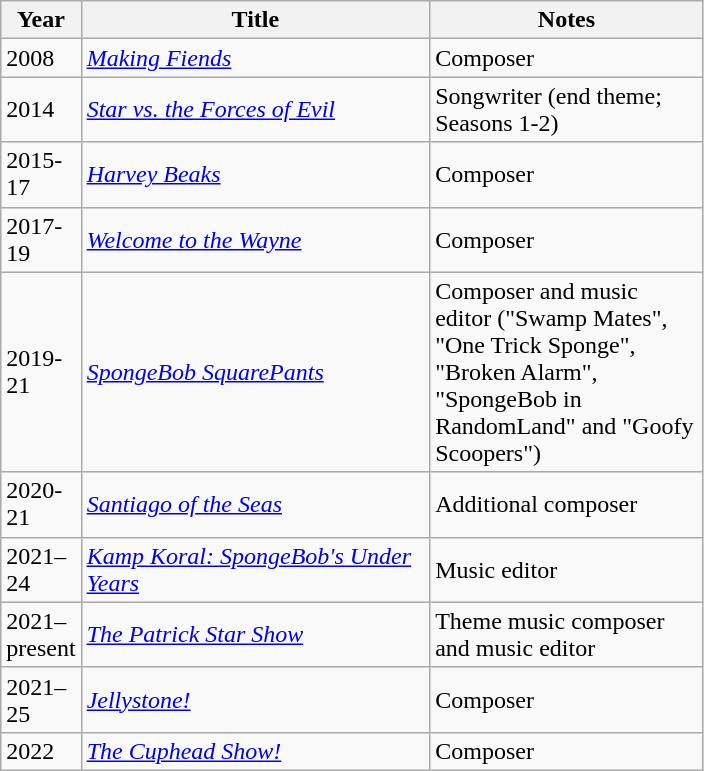<table class="wikitable">
<tr>
<th style="width:33px;">Year</th>
<th style="width:225px;">Title</th>
<th style="width:175px;">Notes</th>
</tr>
<tr>
<td>2008</td>
<td><em><a href='#'>Making Fiends</a></em></td>
<td>Composer</td>
</tr>
<tr>
<td>2014</td>
<td><em><a href='#'>Star vs. the Forces of Evil</a></em></td>
<td>Songwriter (end theme; Seasons 1-2)</td>
</tr>
<tr>
<td>2015-17</td>
<td><em><a href='#'>Harvey Beaks</a></em></td>
<td>Composer</td>
</tr>
<tr>
<td>2017-19</td>
<td><em><a href='#'>Welcome to the Wayne</a></em></td>
<td>Composer</td>
</tr>
<tr>
<td>2019-21</td>
<td><em><a href='#'>SpongeBob SquarePants</a></em></td>
<td>Composer and music editor ("Swamp Mates", "One Trick Sponge", "Broken Alarm", "SpongeBob in RandomLand" and "Goofy Scoopers")</td>
</tr>
<tr>
<td>2020-21</td>
<td><em><a href='#'>Santiago of the Seas</a></em></td>
<td>Additional composer</td>
</tr>
<tr>
<td>2021–24</td>
<td><em><a href='#'>Kamp Koral: SpongeBob's Under Years</a></em></td>
<td>Music editor</td>
</tr>
<tr>
<td>2021–present</td>
<td><em><a href='#'>The Patrick Star Show</a></em></td>
<td>Theme music composer and music editor</td>
</tr>
<tr>
<td>2021–25</td>
<td><em><a href='#'>Jellystone!</a></em></td>
<td>Composer</td>
</tr>
<tr>
<td>2022</td>
<td><em><a href='#'>The Cuphead Show!</a></em></td>
<td>Composer</td>
</tr>
</table>
